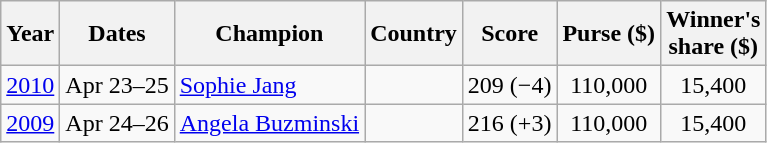<table class="wikitable">
<tr>
<th>Year</th>
<th>Dates</th>
<th>Champion</th>
<th>Country</th>
<th>Score</th>
<th>Purse ($)</th>
<th>Winner's<br>share ($)</th>
</tr>
<tr>
<td><a href='#'>2010</a></td>
<td>Apr 23–25</td>
<td><a href='#'>Sophie Jang</a></td>
<td></td>
<td>209 (−4)</td>
<td align=center>110,000</td>
<td align=center>15,400</td>
</tr>
<tr>
<td><a href='#'>2009</a></td>
<td>Apr 24–26</td>
<td><a href='#'>Angela Buzminski</a></td>
<td></td>
<td>216 (+3)</td>
<td align=center>110,000</td>
<td align=center>15,400</td>
</tr>
</table>
